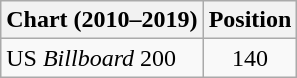<table class="wikitable">
<tr>
<th>Chart (2010–2019)</th>
<th>Position</th>
</tr>
<tr>
<td>US <em>Billboard</em> 200</td>
<td style="text-align:center">140</td>
</tr>
</table>
